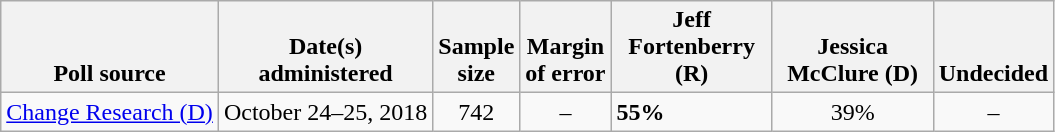<table class="wikitable">
<tr valign= bottom>
<th>Poll source</th>
<th>Date(s)<br>administered</th>
<th>Sample<br>size</th>
<th>Margin<br>of error</th>
<th style="width:100px;">Jeff<br>Fortenberry (R)</th>
<th style="width:100px;">Jessica<br>McClure (D)</th>
<th>Undecided</th>
</tr>
<tr>
<td><a href='#'>Change Research (D)</a></td>
<td align=center>October 24–25, 2018</td>
<td align=center>742</td>
<td align=center>–</td>
<td><strong>55%</strong></td>
<td align=center>39%</td>
<td align=center>–</td>
</tr>
</table>
